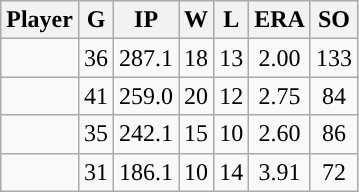<table class="wikitable sortable" style="text-align:center;">
<tr>
<th>Player</th>
<th>G</th>
<th>IP</th>
<th>W</th>
<th>L</th>
<th>ERA</th>
<th>SO</th>
</tr>
<tr>
<td></td>
<td>36</td>
<td>287.1</td>
<td>18</td>
<td>13</td>
<td>2.00</td>
<td>133</td>
</tr>
<tr>
<td></td>
<td>41</td>
<td>259.0</td>
<td>20</td>
<td>12</td>
<td>2.75</td>
<td>84</td>
</tr>
<tr>
<td></td>
<td>35</td>
<td>242.1</td>
<td>15</td>
<td>10</td>
<td>2.60</td>
<td>86</td>
</tr>
<tr>
<td></td>
<td>31</td>
<td>186.1</td>
<td>10</td>
<td>14</td>
<td>3.91</td>
<td>72</td>
</tr>
</table>
